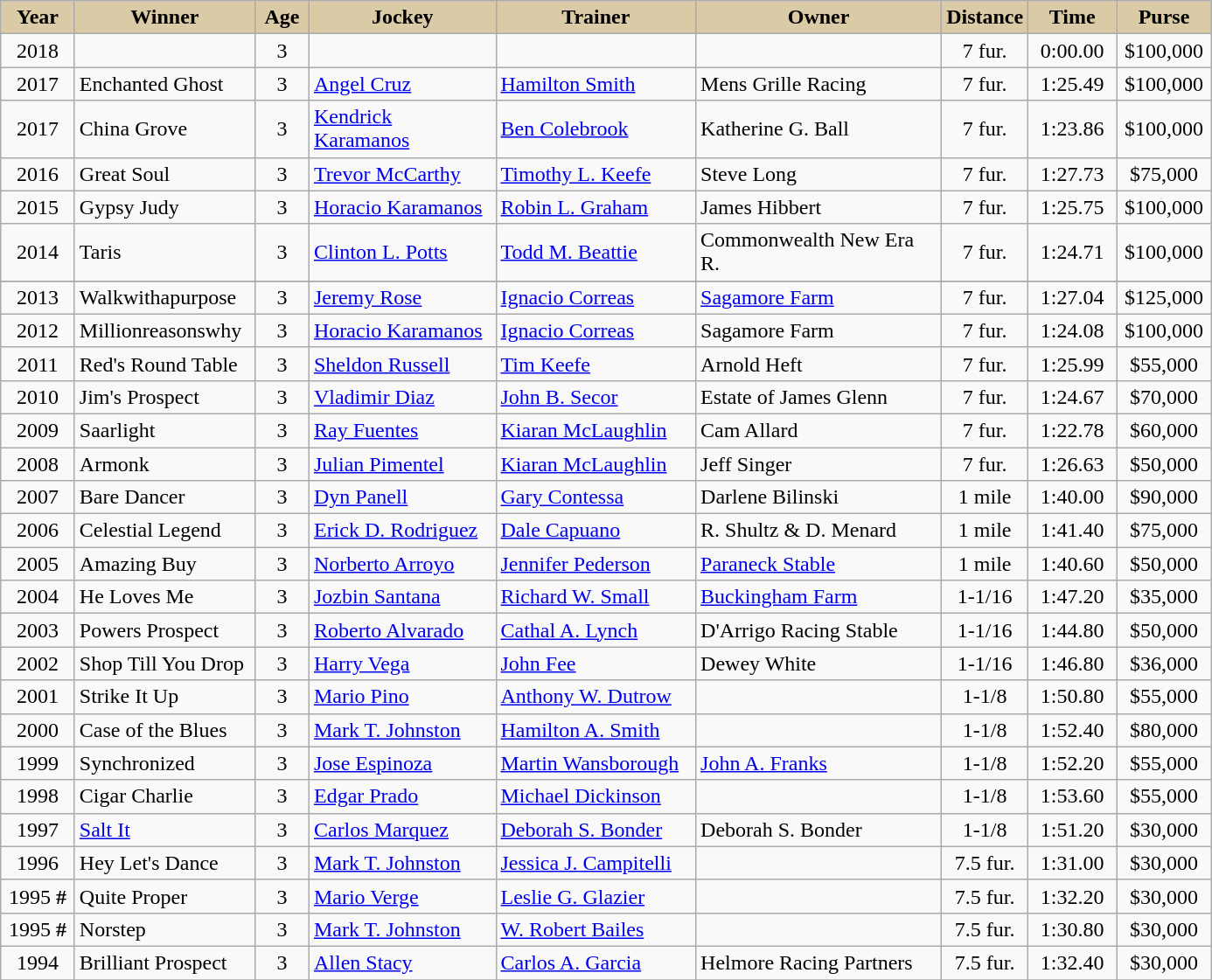<table class="wikitable sortable">
<tr>
<th style="background-color:#DACAA5; width:49px">Year<br></th>
<th style="background-color:#DACAA5; width:130px">Winner<br></th>
<th style="background-color:#DACAA5; width:34px">Age<br></th>
<th style="background-color:#DACAA5; width:135px">Jockey<br></th>
<th style="background-color:#DACAA5; width:145px">Trainer<br></th>
<th style="background-color:#DACAA5; width:180px">Owner<br></th>
<th style="background-color:#DACAA5; width:50px">Distance</th>
<th style="background-color:#DACAA5; width:60px">Time</th>
<th style="background-color:#DACAA5; width:65px">Purse</th>
</tr>
<tr>
<td align=center>2018</td>
<td></td>
<td align=center>3</td>
<td></td>
<td></td>
<td></td>
<td align=center>7 fur.</td>
<td align=center>0:00.00</td>
<td align=center>$100,000</td>
</tr>
<tr>
<td align=center>2017</td>
<td>Enchanted Ghost</td>
<td align=center>3</td>
<td><a href='#'>Angel Cruz</a></td>
<td><a href='#'>Hamilton Smith</a></td>
<td>Mens Grille Racing</td>
<td align=center>7 fur.</td>
<td align=center>1:25.49</td>
<td align=center>$100,000</td>
</tr>
<tr>
<td align=center>2017</td>
<td>China Grove</td>
<td align=center>3</td>
<td><a href='#'>Kendrick Karamanos</a></td>
<td><a href='#'>Ben Colebrook</a></td>
<td>Katherine G. Ball</td>
<td align=center>7 fur.</td>
<td align=center>1:23.86</td>
<td align=center>$100,000</td>
</tr>
<tr>
<td align=center>2016</td>
<td>Great Soul</td>
<td align=center>3</td>
<td><a href='#'>Trevor McCarthy</a></td>
<td><a href='#'>Timothy L. Keefe</a></td>
<td>Steve Long</td>
<td align=center>7 fur.</td>
<td align=center>1:27.73</td>
<td align=center>$75,000</td>
</tr>
<tr>
<td align=center>2015</td>
<td>Gypsy Judy</td>
<td align=center>3</td>
<td><a href='#'>Horacio Karamanos</a></td>
<td><a href='#'>Robin L. Graham</a></td>
<td>James Hibbert</td>
<td align=center>7 fur.</td>
<td align=center>1:25.75</td>
<td align=center>$100,000</td>
</tr>
<tr>
<td align=center>2014</td>
<td>Taris</td>
<td align=center>3</td>
<td><a href='#'>Clinton L. Potts</a></td>
<td><a href='#'>Todd M. Beattie</a></td>
<td>Commonwealth New Era R.</td>
<td align=center>7 fur.</td>
<td align=center>1:24.71</td>
<td align=center>$100,000</td>
</tr>
<tr>
</tr>
<tr>
<td align=center>2013</td>
<td>Walkwithapurpose</td>
<td align=center>3</td>
<td><a href='#'>Jeremy Rose</a></td>
<td><a href='#'>Ignacio Correas</a></td>
<td><a href='#'>Sagamore Farm</a></td>
<td align=center>7 fur.</td>
<td align=center>1:27.04</td>
<td align=center>$125,000</td>
</tr>
<tr>
<td align=center>2012</td>
<td>Millionreasonswhy</td>
<td align=center>3</td>
<td><a href='#'>Horacio Karamanos</a></td>
<td><a href='#'>Ignacio Correas</a></td>
<td>Sagamore Farm</td>
<td align=center>7 fur.</td>
<td align=center>1:24.08</td>
<td align=center>$100,000</td>
</tr>
<tr>
<td align=center>2011</td>
<td>Red's Round Table</td>
<td align=center>3</td>
<td><a href='#'>Sheldon Russell</a></td>
<td><a href='#'>Tim Keefe</a></td>
<td>Arnold Heft</td>
<td align=center>7 fur.</td>
<td align=center>1:25.99</td>
<td align=center>$55,000</td>
</tr>
<tr>
<td align=center>2010</td>
<td>Jim's Prospect</td>
<td align=center>3</td>
<td><a href='#'>Vladimir Diaz</a></td>
<td><a href='#'>John B. Secor</a></td>
<td>Estate of James Glenn</td>
<td align=center>7 fur.</td>
<td align=center>1:24.67</td>
<td align=center>$70,000</td>
</tr>
<tr>
<td align=center>2009</td>
<td>Saarlight</td>
<td align=center>3</td>
<td><a href='#'>Ray Fuentes</a></td>
<td><a href='#'>Kiaran McLaughlin</a></td>
<td>Cam Allard</td>
<td align=center>7 fur.</td>
<td align=center>1:22.78</td>
<td align=center>$60,000</td>
</tr>
<tr>
<td align=center>2008</td>
<td>Armonk</td>
<td align=center>3</td>
<td><a href='#'>Julian Pimentel</a></td>
<td><a href='#'>Kiaran McLaughlin</a></td>
<td>Jeff Singer</td>
<td align=center>7 fur.</td>
<td align=center>1:26.63</td>
<td align=center>$50,000</td>
</tr>
<tr>
<td align=center>2007</td>
<td>Bare Dancer</td>
<td align=center>3</td>
<td><a href='#'>Dyn Panell</a></td>
<td><a href='#'>Gary Contessa</a></td>
<td>Darlene Bilinski</td>
<td align=center>1 mile</td>
<td align=center>1:40.00</td>
<td align=center>$90,000</td>
</tr>
<tr>
<td align=center>2006</td>
<td>Celestial Legend</td>
<td align=center>3</td>
<td><a href='#'>Erick D. Rodriguez</a></td>
<td><a href='#'>Dale Capuano</a></td>
<td>R. Shultz & D. Menard</td>
<td align=center>1 mile</td>
<td align=center>1:41.40</td>
<td align=center>$75,000</td>
</tr>
<tr>
<td align=center>2005</td>
<td>Amazing Buy</td>
<td align=center>3</td>
<td><a href='#'>Norberto Arroyo</a></td>
<td><a href='#'>Jennifer Pederson</a></td>
<td><a href='#'>Paraneck Stable</a></td>
<td align=center>1 mile</td>
<td align=center>1:40.60</td>
<td align=center>$50,000</td>
</tr>
<tr>
<td align=center>2004</td>
<td>He Loves Me</td>
<td align=center>3</td>
<td><a href='#'>Jozbin Santana</a></td>
<td><a href='#'>Richard W. Small</a></td>
<td><a href='#'>Buckingham Farm</a></td>
<td align=center>1-1/16</td>
<td align=center>1:47.20</td>
<td align=center>$35,000</td>
</tr>
<tr>
<td align=center>2003</td>
<td>Powers Prospect</td>
<td align=center>3</td>
<td><a href='#'>Roberto Alvarado</a></td>
<td><a href='#'>Cathal A. Lynch</a></td>
<td>D'Arrigo Racing Stable</td>
<td align=center>1-1/16</td>
<td align=center>1:44.80</td>
<td align=center>$50,000</td>
</tr>
<tr>
<td align=center>2002</td>
<td>Shop Till You Drop</td>
<td align=center>3</td>
<td><a href='#'>Harry Vega</a></td>
<td><a href='#'>John Fee</a></td>
<td>Dewey White</td>
<td align=center>1-1/16</td>
<td align=center>1:46.80</td>
<td align=center>$36,000</td>
</tr>
<tr>
<td align=center>2001</td>
<td>Strike It Up</td>
<td align=center>3</td>
<td><a href='#'>Mario Pino</a></td>
<td><a href='#'>Anthony W. Dutrow</a></td>
<td></td>
<td align=center>1-1/8</td>
<td align=center>1:50.80</td>
<td align=center>$55,000</td>
</tr>
<tr>
<td align=center>2000</td>
<td>Case of the Blues</td>
<td align=center>3</td>
<td><a href='#'>Mark T. Johnston</a></td>
<td><a href='#'>Hamilton A. Smith</a></td>
<td></td>
<td align=center>1-1/8</td>
<td align=center>1:52.40</td>
<td align=center>$80,000</td>
</tr>
<tr>
<td align=center>1999</td>
<td>Synchronized</td>
<td align=center>3</td>
<td><a href='#'>Jose Espinoza</a></td>
<td><a href='#'>Martin Wansborough</a></td>
<td><a href='#'>John A. Franks</a></td>
<td align=center>1-1/8</td>
<td align=center>1:52.20</td>
<td align=center>$55,000</td>
</tr>
<tr>
<td align=center>1998</td>
<td>Cigar Charlie</td>
<td align=center>3</td>
<td><a href='#'>Edgar Prado</a></td>
<td><a href='#'>Michael Dickinson</a></td>
<td></td>
<td align=center>1-1/8</td>
<td align=center>1:53.60</td>
<td align=center>$55,000</td>
</tr>
<tr>
<td align=center>1997</td>
<td><a href='#'>Salt It</a></td>
<td align=center>3</td>
<td><a href='#'>Carlos Marquez</a></td>
<td><a href='#'>Deborah S. Bonder</a></td>
<td>Deborah S. Bonder</td>
<td align=center>1-1/8</td>
<td align=center>1:51.20</td>
<td align=center>$30,000</td>
</tr>
<tr>
<td align=center>1996</td>
<td>Hey Let's Dance</td>
<td align=center>3</td>
<td><a href='#'>Mark T. Johnston</a></td>
<td><a href='#'>Jessica J. Campitelli</a></td>
<td></td>
<td align=center>7.5 fur.</td>
<td align=center>1:31.00</td>
<td align=center>$30,000</td>
</tr>
<tr>
<td align=center>1995  <strong>#</strong></td>
<td>Quite Proper</td>
<td align=center>3</td>
<td><a href='#'>Mario Verge</a></td>
<td><a href='#'>Leslie G. Glazier</a></td>
<td></td>
<td align=center>7.5 fur.</td>
<td align=center>1:32.20</td>
<td align=center>$30,000</td>
</tr>
<tr>
<td align=center>1995  <strong>#</strong></td>
<td>Norstep</td>
<td align=center>3</td>
<td><a href='#'>Mark T. Johnston</a></td>
<td><a href='#'>W. Robert Bailes</a></td>
<td></td>
<td align=center>7.5 fur.</td>
<td align=center>1:30.80</td>
<td align=center>$30,000</td>
</tr>
<tr>
<td align=center>1994</td>
<td>Brilliant Prospect</td>
<td align=center>3</td>
<td><a href='#'>Allen Stacy</a></td>
<td><a href='#'>Carlos A. Garcia</a></td>
<td>Helmore Racing Partners</td>
<td align=center>7.5 fur.</td>
<td align=center>1:32.40</td>
<td align=center>$30,000</td>
</tr>
<tr>
</tr>
</table>
